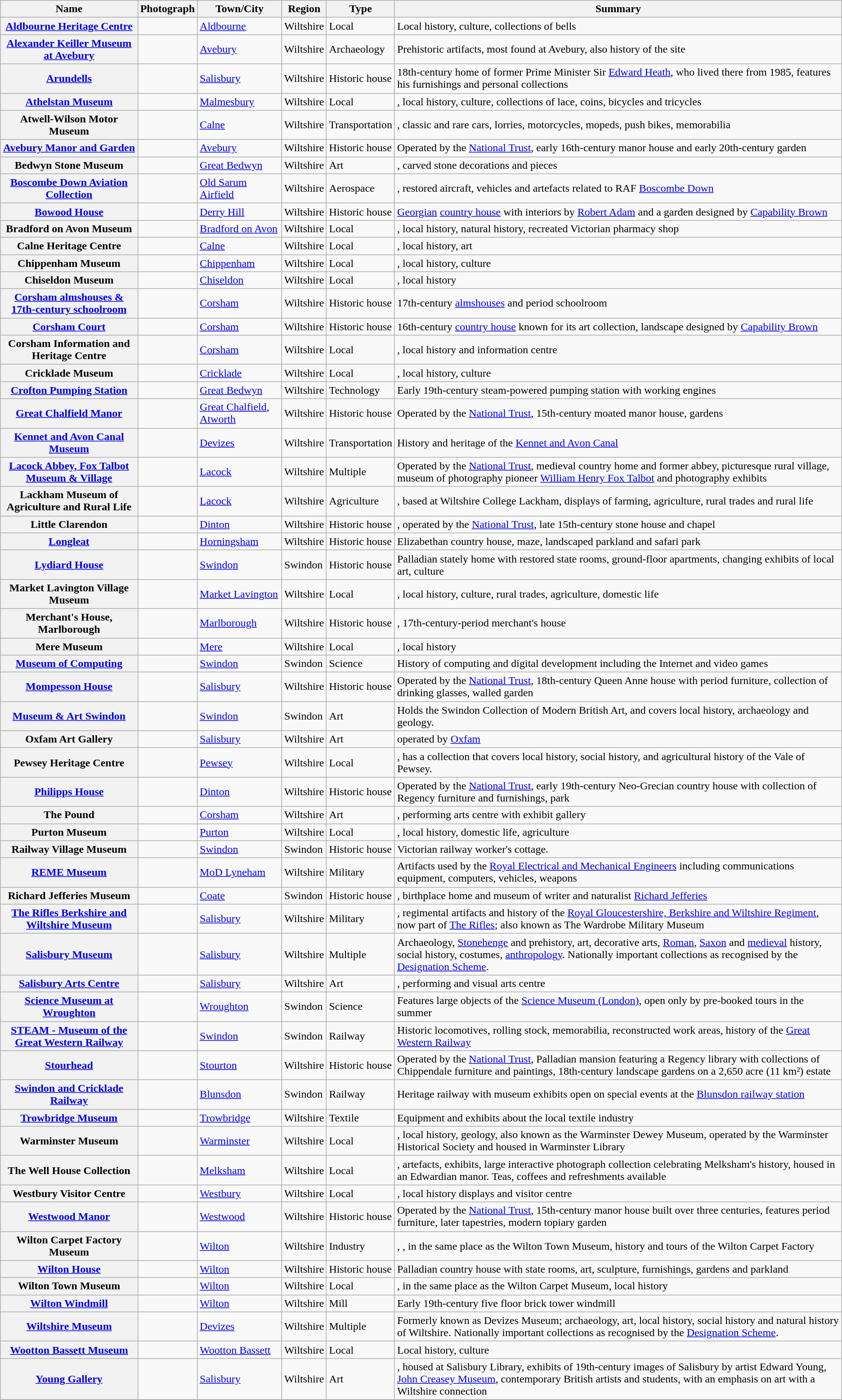<table class="wikitable sortable plainrowheaders">
<tr>
<th>Name</th>
<th>Photograph</th>
<th>Town/City</th>
<th>Region</th>
<th>Type</th>
<th>Summary</th>
</tr>
<tr>
<th scope="row"><a href='#'>Aldbourne Heritage Centre</a></th>
<td></td>
<td><a href='#'>Aldbourne</a></td>
<td>Wiltshire</td>
<td>Local</td>
<td>Local history, culture, collections of bells</td>
</tr>
<tr>
<th scope="row"><a href='#'>Alexander Keiller Museum at Avebury</a></th>
<td></td>
<td><a href='#'>Avebury</a></td>
<td>Wiltshire</td>
<td>Archaeology</td>
<td>Prehistoric artifacts, most found at Avebury, also history of the site</td>
</tr>
<tr>
<th scope="row"><a href='#'>Arundells</a></th>
<td></td>
<td><a href='#'>Salisbury</a></td>
<td>Wiltshire</td>
<td>Historic house</td>
<td>18th-century home of former Prime Minister Sir <a href='#'>Edward Heath</a>, who lived there from 1985, features his furnishings and personal collections</td>
</tr>
<tr>
<th scope="row"><a href='#'>Athelstan Museum</a></th>
<td></td>
<td><a href='#'>Malmesbury</a></td>
<td>Wiltshire</td>
<td>Local</td>
<td>, local history, culture, collections of lace, coins, bicycles and tricycles</td>
</tr>
<tr>
<th scope="row">Atwell-Wilson Motor Museum</th>
<td></td>
<td><a href='#'>Calne</a></td>
<td>Wiltshire</td>
<td>Transportation</td>
<td>, classic and rare cars, lorries, motorcycles, mopeds, push bikes, memorabilia</td>
</tr>
<tr>
<th scope="row"><a href='#'>Avebury Manor and Garden</a></th>
<td></td>
<td><a href='#'>Avebury</a></td>
<td>Wiltshire</td>
<td>Historic house</td>
<td>Operated by the <a href='#'>National Trust</a>, early 16th-century manor house and early 20th-century garden</td>
</tr>
<tr>
<th scope="row">Bedwyn Stone Museum</th>
<td></td>
<td><a href='#'>Great Bedwyn</a></td>
<td>Wiltshire</td>
<td>Art</td>
<td>, carved stone decorations and pieces</td>
</tr>
<tr>
<th scope="row"><a href='#'>Boscombe Down Aviation Collection</a></th>
<td></td>
<td><a href='#'>Old Sarum Airfield</a></td>
<td>Wiltshire</td>
<td>Aerospace</td>
<td>, restored aircraft, vehicles and artefacts related to RAF <a href='#'>Boscombe Down</a></td>
</tr>
<tr>
<th scope="row"><a href='#'>Bowood House</a></th>
<td></td>
<td><a href='#'>Derry Hill</a></td>
<td>Wiltshire</td>
<td>Historic house</td>
<td><a href='#'>Georgian</a> <a href='#'>country house</a> with interiors by <a href='#'>Robert Adam</a> and a garden designed by <a href='#'>Capability Brown</a></td>
</tr>
<tr>
<th scope="row">Bradford on Avon Museum</th>
<td></td>
<td><a href='#'>Bradford on Avon</a></td>
<td>Wiltshire</td>
<td>Local</td>
<td>, local history, natural history, recreated Victorian pharmacy shop</td>
</tr>
<tr>
<th scope="row">Calne Heritage Centre</th>
<td></td>
<td><a href='#'>Calne</a></td>
<td>Wiltshire</td>
<td>Local</td>
<td>, local history, art</td>
</tr>
<tr>
<th scope="row">Chippenham Museum</th>
<td></td>
<td><a href='#'>Chippenham</a></td>
<td>Wiltshire</td>
<td>Local</td>
<td>, local history, culture</td>
</tr>
<tr>
<th scope="row">Chiseldon Museum</th>
<td></td>
<td><a href='#'>Chiseldon</a></td>
<td>Wiltshire</td>
<td>Local</td>
<td>, local history</td>
</tr>
<tr>
<th scope="row"><a href='#'>Corsham almshouses & 17th-century schoolroom</a></th>
<td></td>
<td><a href='#'>Corsham</a></td>
<td>Wiltshire</td>
<td>Historic house</td>
<td>17th-century <a href='#'>almshouses</a> and period schoolroom</td>
</tr>
<tr>
<th scope="row"><a href='#'>Corsham Court</a></th>
<td></td>
<td><a href='#'>Corsham</a></td>
<td>Wiltshire</td>
<td>Historic house</td>
<td>16th-century <a href='#'>country house</a> known for its art collection, landscape designed by <a href='#'>Capability Brown</a></td>
</tr>
<tr>
<th scope="row">Corsham Information and Heritage Centre</th>
<td></td>
<td><a href='#'>Corsham</a></td>
<td>Wiltshire</td>
<td>Local</td>
<td>, local history and information centre</td>
</tr>
<tr>
<th scope="row">Cricklade Museum</th>
<td></td>
<td><a href='#'>Cricklade</a></td>
<td>Wiltshire</td>
<td>Local</td>
<td>, local history, culture</td>
</tr>
<tr>
<th scope="row"><a href='#'>Crofton Pumping Station</a></th>
<td></td>
<td><a href='#'>Great Bedwyn</a></td>
<td>Wiltshire</td>
<td>Technology</td>
<td>Early 19th-century steam-powered pumping station with working engines</td>
</tr>
<tr>
<th scope="row"><a href='#'>Great Chalfield Manor</a></th>
<td></td>
<td><a href='#'>Great Chalfield</a>, <a href='#'>Atworth</a></td>
<td>Wiltshire</td>
<td>Historic house</td>
<td>Operated by the <a href='#'>National Trust</a>, 15th-century moated manor house, gardens</td>
</tr>
<tr>
<th scope="row"><a href='#'>Kennet and Avon Canal Museum</a></th>
<td></td>
<td><a href='#'>Devizes</a></td>
<td>Wiltshire</td>
<td>Transportation</td>
<td>History and heritage of the <a href='#'>Kennet and Avon Canal</a></td>
</tr>
<tr>
<th scope="row"><a href='#'>Lacock Abbey, Fox Talbot Museum & Village</a></th>
<td></td>
<td><a href='#'>Lacock</a></td>
<td>Wiltshire</td>
<td>Multiple</td>
<td>Operated by the <a href='#'>National Trust</a>, medieval country home and former abbey, picturesque rural village, museum of photography pioneer <a href='#'>William Henry Fox Talbot</a> and photography exhibits</td>
</tr>
<tr>
<th scope="row">Lackham Museum of Agriculture and Rural Life</th>
<td></td>
<td><a href='#'>Lacock</a></td>
<td>Wiltshire</td>
<td>Agriculture</td>
<td>, based at Wiltshire College Lackham, displays of farming, agriculture, rural trades and rural life</td>
</tr>
<tr>
<th scope="row">Little Clarendon</th>
<td></td>
<td><a href='#'>Dinton</a></td>
<td>Wiltshire</td>
<td>Historic house</td>
<td>, operated by the <a href='#'>National Trust</a>, late 15th-century stone house and chapel</td>
</tr>
<tr>
<th scope="row"><a href='#'>Longleat</a></th>
<td></td>
<td><a href='#'>Horningsham</a></td>
<td>Wiltshire</td>
<td>Historic house</td>
<td>Elizabethan country house, maze, landscaped parkland and safari park</td>
</tr>
<tr>
<th scope="row"><a href='#'>Lydiard House</a></th>
<td></td>
<td><a href='#'>Swindon</a></td>
<td>Swindon</td>
<td>Historic house</td>
<td>Palladian stately home with restored state rooms, ground-floor apartments, changing exhibits of local art, culture</td>
</tr>
<tr>
<th scope="row">Market Lavington Village Museum</th>
<td></td>
<td><a href='#'>Market Lavington</a></td>
<td>Wiltshire</td>
<td>Local</td>
<td>, local history, culture, rural trades, agriculture, domestic life</td>
</tr>
<tr>
<th scope="row">Merchant's House, Marlborough</th>
<td></td>
<td><a href='#'>Marlborough</a></td>
<td>Wiltshire</td>
<td>Historic house</td>
<td>, 17th-century-period merchant's house</td>
</tr>
<tr>
<th scope="row">Mere Museum</th>
<td></td>
<td><a href='#'>Mere</a></td>
<td>Wiltshire</td>
<td>Local</td>
<td>, local history</td>
</tr>
<tr>
<th scope="row"><a href='#'>Museum of Computing</a></th>
<td></td>
<td><a href='#'>Swindon</a></td>
<td>Swindon</td>
<td>Science</td>
<td>History of computing and digital development including the Internet and video games</td>
</tr>
<tr>
<th scope="row"><a href='#'>Mompesson House</a></th>
<td></td>
<td><a href='#'>Salisbury</a></td>
<td>Wiltshire</td>
<td>Historic house</td>
<td>Operated by the <a href='#'>National Trust</a>, 18th-century Queen Anne house with period furniture, collection of drinking glasses, walled garden</td>
</tr>
<tr>
<th scope="row"><a href='#'>Museum & Art Swindon</a></th>
<td></td>
<td><a href='#'>Swindon</a></td>
<td>Swindon</td>
<td>Art</td>
<td>Holds the Swindon Collection of Modern British Art, and covers local history, archaeology and geology.</td>
</tr>
<tr>
<th scope="row">Oxfam Art Gallery</th>
<td></td>
<td><a href='#'>Salisbury</a></td>
<td>Wiltshire</td>
<td>Art</td>
<td>operated by <a href='#'>Oxfam</a></td>
</tr>
<tr>
<th scope="row">Pewsey Heritage Centre</th>
<td></td>
<td><a href='#'>Pewsey</a></td>
<td>Wiltshire</td>
<td>Local</td>
<td>, has a collection that covers local history, social history, and agricultural history of the Vale of Pewsey.</td>
</tr>
<tr>
<th scope="row"><a href='#'>Philipps House</a></th>
<td></td>
<td><a href='#'>Dinton</a></td>
<td>Wiltshire</td>
<td>Historic house</td>
<td>Operated by the <a href='#'>National Trust</a>, early 19th-century Neo-Grecian country house with collection of Regency furniture and furnishings, park</td>
</tr>
<tr>
<th scope="row">The Pound</th>
<td></td>
<td><a href='#'>Corsham</a></td>
<td>Wiltshire</td>
<td>Art</td>
<td>, performing arts centre with exhibit gallery</td>
</tr>
<tr>
<th scope="row">Purton Museum</th>
<td></td>
<td><a href='#'>Purton</a></td>
<td>Wiltshire</td>
<td>Local</td>
<td>, local history, domestic life, agriculture</td>
</tr>
<tr>
<th scope="row">Railway Village Museum</th>
<td></td>
<td><a href='#'>Swindon</a></td>
<td>Swindon</td>
<td>Historic house</td>
<td>Victorian railway worker's cottage.</td>
</tr>
<tr>
<th scope="row"><a href='#'>REME Museum</a></th>
<td></td>
<td><a href='#'>MoD Lyneham</a></td>
<td>Wiltshire</td>
<td>Military</td>
<td>Artifacts used by the <a href='#'>Royal Electrical and Mechanical Engineers</a> including communications equipment, computers, vehicles, weapons</td>
</tr>
<tr>
<th scope="row">Richard Jefferies Museum</th>
<td></td>
<td><a href='#'>Coate</a></td>
<td>Swindon</td>
<td>Historic house</td>
<td>, birthplace home and museum of writer and naturalist <a href='#'>Richard Jefferies</a></td>
</tr>
<tr>
<th scope="row"><a href='#'>The Rifles Berkshire and Wiltshire Museum</a></th>
<td></td>
<td><a href='#'>Salisbury</a></td>
<td>Wiltshire</td>
<td>Military</td>
<td>, regimental artifacts and history of the <a href='#'>Royal Gloucestershire, Berkshire and Wiltshire Regiment</a>, now part of <a href='#'>The Rifles</a>; also known as The Wardrobe Military Museum</td>
</tr>
<tr>
<th scope="row"><a href='#'>Salisbury Museum</a></th>
<td></td>
<td><a href='#'>Salisbury</a></td>
<td>Wiltshire</td>
<td>Multiple</td>
<td>Archaeology, <a href='#'>Stonehenge</a> and prehistory, art, decorative arts, <a href='#'>Roman</a>, <a href='#'>Saxon</a> and <a href='#'>medieval</a> history, social history, costumes, <a href='#'>anthropology</a>. Nationally important collections as recognised by the <a href='#'>Designation Scheme</a>.</td>
</tr>
<tr>
<th scope="row"><a href='#'>Salisbury Arts Centre</a></th>
<td></td>
<td><a href='#'>Salisbury</a></td>
<td>Wiltshire</td>
<td>Art</td>
<td>, performing and visual arts centre</td>
</tr>
<tr>
<th scope="row"><a href='#'>Science Museum at Wroughton</a></th>
<td></td>
<td><a href='#'>Wroughton</a></td>
<td>Swindon</td>
<td>Science</td>
<td>Features large objects of the <a href='#'>Science Museum (London)</a>, open only by pre-booked tours in the summer</td>
</tr>
<tr>
<th scope="row"><a href='#'>STEAM - Museum of the Great Western Railway</a></th>
<td></td>
<td><a href='#'>Swindon</a></td>
<td>Swindon</td>
<td>Railway</td>
<td>Historic locomotives, rolling stock, memorabilia, reconstructed work areas, history of the <a href='#'>Great Western Railway</a></td>
</tr>
<tr>
<th scope="row"><a href='#'>Stourhead</a></th>
<td></td>
<td><a href='#'>Stourton</a></td>
<td>Wiltshire</td>
<td>Historic house</td>
<td>Operated by the <a href='#'>National Trust</a>, Palladian mansion featuring a Regency library with collections of Chippendale furniture and paintings, 18th-century landscape gardens on a 2,650 acre (11 km²) estate</td>
</tr>
<tr>
<th scope="row"><a href='#'>Swindon and Cricklade Railway</a></th>
<td></td>
<td><a href='#'>Blunsdon</a></td>
<td>Swindon</td>
<td>Railway</td>
<td>Heritage railway with museum exhibits open on special events at the <a href='#'>Blunsdon railway station</a></td>
</tr>
<tr>
<th scope="row"><a href='#'>Trowbridge Museum</a></th>
<td></td>
<td><a href='#'>Trowbridge</a></td>
<td>Wiltshire</td>
<td>Textile</td>
<td>Equipment and exhibits about the local textile industry</td>
</tr>
<tr>
<th scope="row">Warminster Museum</th>
<td></td>
<td><a href='#'>Warminster</a></td>
<td>Wiltshire</td>
<td>Local</td>
<td>, local history, geology, also known as the Warminster Dewey Museum, operated by the Warminster Historical Society and housed in Warminster Library</td>
</tr>
<tr>
<th scope="row">The Well House Collection</th>
<td></td>
<td><a href='#'>Melksham</a></td>
<td>Wiltshire</td>
<td>Local</td>
<td>, artefacts, exhibits, large interactive photograph collection celebrating Melksham's history, housed in an Edwardian manor. Teas, coffees and refreshments available</td>
</tr>
<tr>
<th scope="row">Westbury Visitor Centre</th>
<td></td>
<td><a href='#'>Westbury</a></td>
<td>Wiltshire</td>
<td>Local</td>
<td>, local history displays and visitor centre</td>
</tr>
<tr>
<th scope="row"><a href='#'>Westwood Manor</a></th>
<td></td>
<td><a href='#'>Westwood</a></td>
<td>Wiltshire</td>
<td>Historic house</td>
<td>Operated by the <a href='#'>National Trust</a>, 15th-century manor house built over three centuries, features period furniture, later tapestries, modern topiary garden</td>
</tr>
<tr>
<th scope="row">Wilton Carpet Factory Museum</th>
<td></td>
<td><a href='#'>Wilton</a></td>
<td>Wiltshire</td>
<td>Industry</td>
<td>, , in the same place as the Wilton Town Museum, history and tours of the Wilton Carpet Factory</td>
</tr>
<tr>
<th scope="row"><a href='#'>Wilton House</a></th>
<td></td>
<td><a href='#'>Wilton</a></td>
<td>Wiltshire</td>
<td>Historic house</td>
<td>Palladian country house with state rooms, art, sculpture, furnishings, gardens and parkland</td>
</tr>
<tr>
<th scope="row">Wilton Town Museum</th>
<td></td>
<td><a href='#'>Wilton</a></td>
<td>Wiltshire</td>
<td>Local</td>
<td>, in the same place as the Wilton Carpet Museum, local history</td>
</tr>
<tr>
<th scope="row"><a href='#'>Wilton Windmill</a></th>
<td></td>
<td><a href='#'>Wilton</a></td>
<td>Wiltshire</td>
<td>Mill</td>
<td>Early 19th-century five floor brick tower windmill</td>
</tr>
<tr>
<th scope="row"><a href='#'>Wiltshire Museum</a></th>
<td></td>
<td><a href='#'>Devizes</a></td>
<td>Wiltshire</td>
<td>Multiple</td>
<td>Formerly known as Devizes Museum; archaeology, art, local history, social history and natural history of Wiltshire. Nationally important collections as recognised by the <a href='#'>Designation Scheme</a>.</td>
</tr>
<tr>
<th scope="row"><a href='#'>Wootton Bassett Museum</a></th>
<td></td>
<td><a href='#'>Wootton Bassett</a></td>
<td>Wiltshire</td>
<td>Local</td>
<td>Local history, culture</td>
</tr>
<tr>
<th scope="row"><a href='#'>Young Gallery</a></th>
<td></td>
<td><a href='#'>Salisbury</a></td>
<td>Wiltshire</td>
<td>Art</td>
<td>, housed at Salisbury Library, exhibits of 19th-century images of Salisbury by artist Edward Young, <a href='#'>John Creasey Museum</a>, contemporary British artists and students, with an emphasis on art with a Wiltshire connection</td>
</tr>
<tr>
</tr>
</table>
